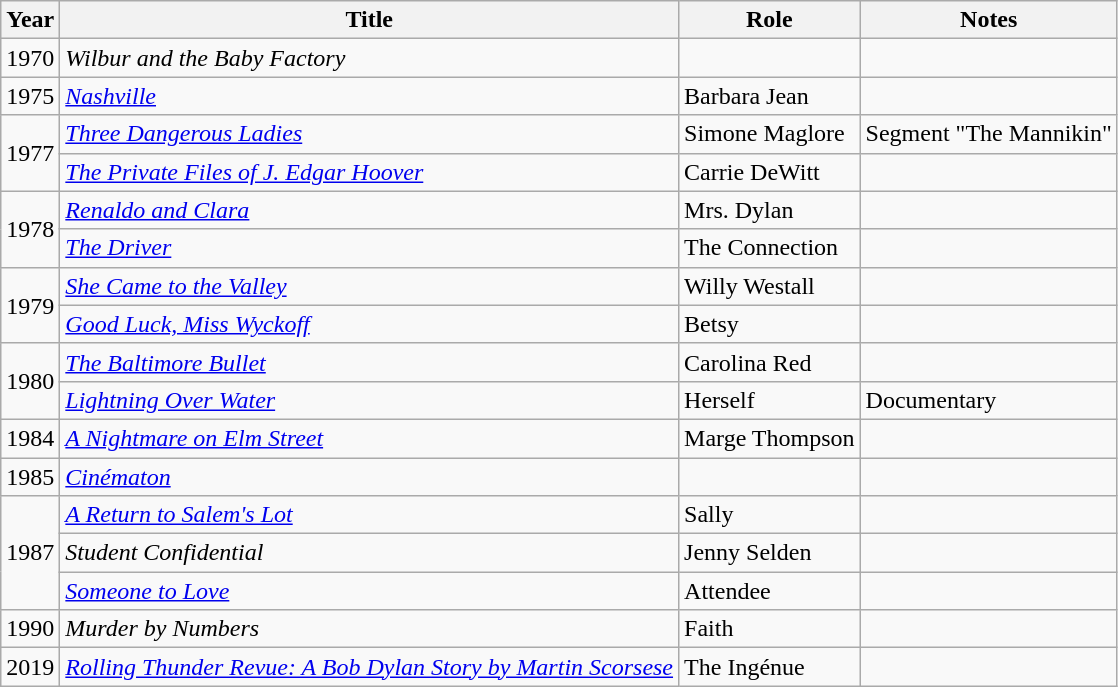<table class="wikitable">
<tr>
<th>Year</th>
<th>Title</th>
<th>Role</th>
<th>Notes</th>
</tr>
<tr>
<td>1970</td>
<td><em>Wilbur and the Baby Factory</em></td>
<td></td>
<td></td>
</tr>
<tr>
<td>1975</td>
<td><em><a href='#'>Nashville</a></em></td>
<td>Barbara Jean</td>
<td></td>
</tr>
<tr>
<td rowspan=2>1977</td>
<td><em><a href='#'>Three Dangerous Ladies</a></em></td>
<td>Simone Maglore</td>
<td>Segment "The Mannikin"</td>
</tr>
<tr>
<td><em><a href='#'>The Private Files of J. Edgar Hoover</a></em></td>
<td>Carrie DeWitt</td>
<td></td>
</tr>
<tr>
<td rowspan=2>1978</td>
<td><em><a href='#'>Renaldo and Clara</a></em></td>
<td>Mrs. Dylan</td>
<td></td>
</tr>
<tr>
<td><em><a href='#'>The Driver</a></em></td>
<td>The Connection</td>
<td></td>
</tr>
<tr>
<td rowspan=2>1979</td>
<td><em><a href='#'>She Came to the Valley</a></em></td>
<td>Willy Westall</td>
<td></td>
</tr>
<tr>
<td><em><a href='#'>Good Luck, Miss Wyckoff</a></em></td>
<td>Betsy</td>
<td></td>
</tr>
<tr>
<td rowspan=2>1980</td>
<td><em><a href='#'>The Baltimore Bullet</a></em></td>
<td>Carolina Red</td>
<td></td>
</tr>
<tr>
<td><em><a href='#'>Lightning Over Water</a></em></td>
<td>Herself</td>
<td>Documentary</td>
</tr>
<tr>
<td>1984</td>
<td><em><a href='#'>A Nightmare on Elm Street</a></em></td>
<td>Marge Thompson</td>
<td></td>
</tr>
<tr>
<td>1985</td>
<td><em><a href='#'>Cinématon</a></em></td>
<td></td>
<td></td>
</tr>
<tr>
<td rowspan=3>1987</td>
<td><em><a href='#'>A Return to Salem's Lot</a></em></td>
<td>Sally</td>
<td></td>
</tr>
<tr>
<td><em>Student Confidential</em></td>
<td>Jenny Selden</td>
<td></td>
</tr>
<tr>
<td><em><a href='#'>Someone to Love</a></em></td>
<td>Attendee</td>
<td></td>
</tr>
<tr>
<td>1990</td>
<td><em>Murder by Numbers</em></td>
<td>Faith</td>
<td></td>
</tr>
<tr>
<td>2019</td>
<td><em><a href='#'>Rolling Thunder Revue: A Bob Dylan Story by Martin Scorsese</a></em></td>
<td>The Ingénue</td>
<td></td>
</tr>
</table>
